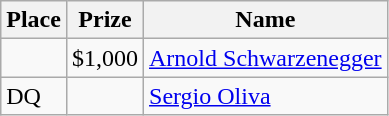<table class="wikitable">
<tr>
<th>Place</th>
<th>Prize</th>
<th>Name</th>
</tr>
<tr 1>
<td></td>
<td>$1,000</td>
<td> <a href='#'>Arnold Schwarzenegger</a></td>
</tr>
<tr>
<td>DQ</td>
<td></td>
<td> <a href='#'>Sergio Oliva</a></td>
</tr>
</table>
